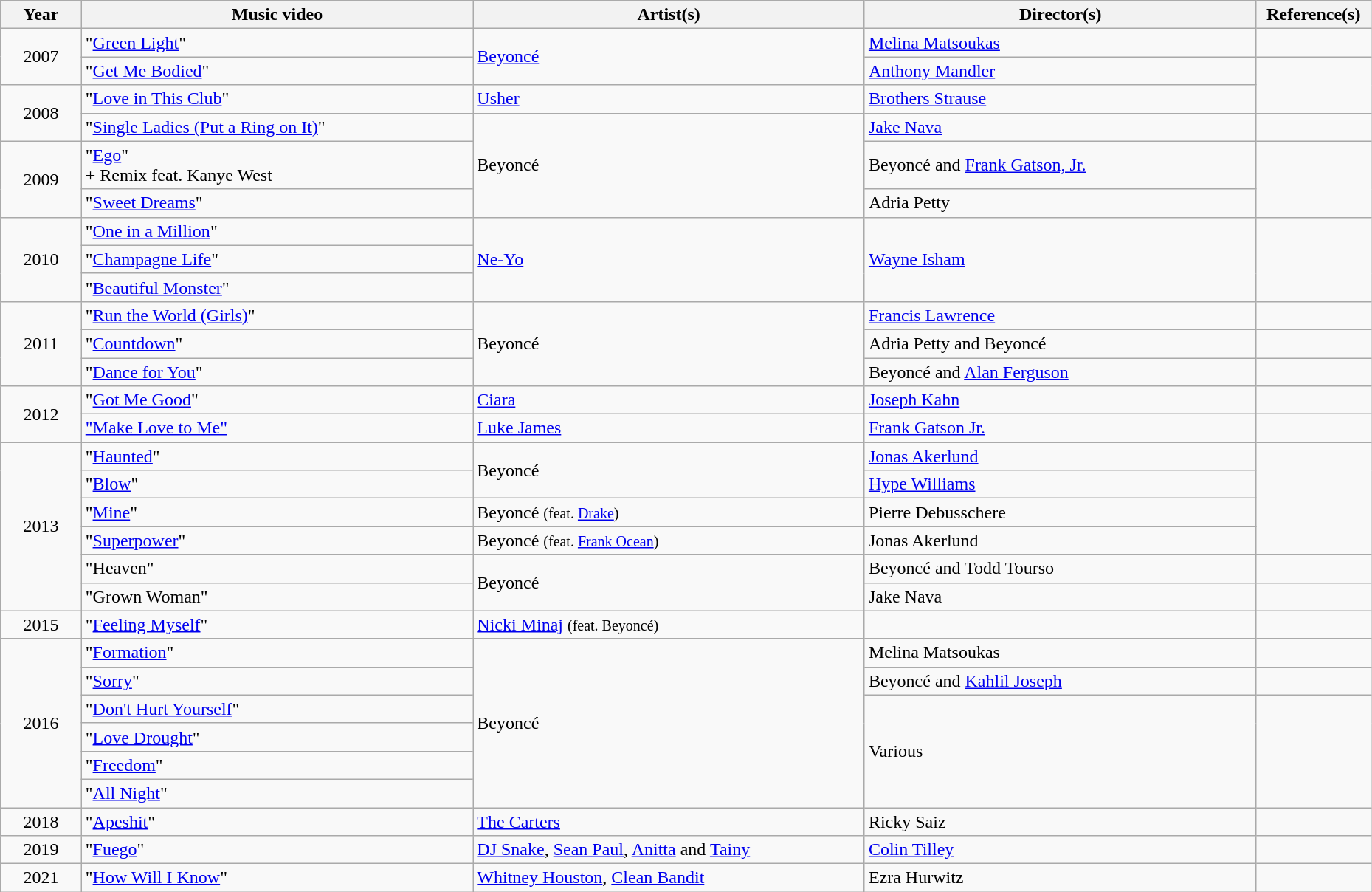<table class="wikitable" style="width:98%;">
<tr>
<th width=3%>Year</th>
<th style="width:15%;">Music video</th>
<th style="width:15%;">Artist(s)</th>
<th style="width:15%;">Director(s)</th>
<th width=1%>Reference(s)</th>
</tr>
<tr>
<td style="text-align:center;" rowspan="2">2007</td>
<td>"<a href='#'>Green Light</a>"</td>
<td rowspan="2"><a href='#'>Beyoncé</a></td>
<td><a href='#'>Melina Matsoukas</a></td>
<td style="text-align:center;"></td>
</tr>
<tr>
<td>"<a href='#'>Get Me Bodied</a>"</td>
<td><a href='#'>Anthony Mandler</a></td>
<td rowspan="2" style="text-align:center;"></td>
</tr>
<tr>
<td style="text-align:center;" rowspan="2">2008</td>
<td>"<a href='#'>Love in This Club</a>"</td>
<td><a href='#'>Usher</a></td>
<td><a href='#'>Brothers Strause</a></td>
</tr>
<tr>
<td>"<a href='#'>Single Ladies (Put a Ring on It)</a>"</td>
<td rowspan="3">Beyoncé</td>
<td><a href='#'>Jake Nava</a></td>
<td style="text-align:center;"></td>
</tr>
<tr>
<td style="text-align:center;" rowspan="2">2009</td>
<td>"<a href='#'>Ego</a>"<br>+ Remix feat. Kanye West</td>
<td>Beyoncé and <a href='#'>Frank Gatson, Jr.</a></td>
<td rowspan="2" style="text-align:center;"></td>
</tr>
<tr>
<td>"<a href='#'>Sweet Dreams</a>"</td>
<td>Adria Petty</td>
</tr>
<tr>
<td style="text-align:center;" rowspan="3">2010</td>
<td>"<a href='#'>One in a Million</a>"</td>
<td rowspan="3"><a href='#'>Ne-Yo</a></td>
<td rowspan="3"><a href='#'>Wayne Isham</a></td>
<td rowspan="3" style="text-align:center;"></td>
</tr>
<tr>
<td>"<a href='#'>Champagne Life</a>"</td>
</tr>
<tr>
<td>"<a href='#'>Beautiful Monster</a>"</td>
</tr>
<tr>
<td style="text-align:center;" rowspan="3">2011</td>
<td>"<a href='#'>Run the World (Girls)</a>"</td>
<td rowspan="3">Beyoncé</td>
<td><a href='#'>Francis Lawrence</a></td>
<td style="text-align:center;"></td>
</tr>
<tr>
<td>"<a href='#'>Countdown</a>"</td>
<td>Adria Petty and Beyoncé</td>
<td style="text-align:center;"></td>
</tr>
<tr>
<td>"<a href='#'>Dance for You</a>"</td>
<td>Beyoncé and <a href='#'>Alan Ferguson</a></td>
<td style="text-align:center;"></td>
</tr>
<tr>
<td style="text-align:center;" rowspan="2">2012</td>
<td>"<a href='#'>Got Me Good</a>"</td>
<td><a href='#'>Ciara</a></td>
<td><a href='#'>Joseph Kahn</a></td>
<td style="text-align:center;"></td>
</tr>
<tr>
<td><a href='#'>"Make Love to Me"</a></td>
<td><a href='#'>Luke James</a></td>
<td><a href='#'>Frank Gatson Jr.</a></td>
<td style="text-align:center;"></td>
</tr>
<tr>
<td style="text-align:center;" rowspan="6">2013</td>
<td>"<a href='#'>Haunted</a>"</td>
<td rowspan="2">Beyoncé</td>
<td><a href='#'>Jonas Akerlund</a></td>
<td rowspan="4" style="text-align:center;"></td>
</tr>
<tr>
<td>"<a href='#'>Blow</a>"</td>
<td><a href='#'>Hype Williams</a></td>
</tr>
<tr>
<td>"<a href='#'>Mine</a>"</td>
<td>Beyoncé <small>(feat. <a href='#'>Drake</a>)</small></td>
<td>Pierre Debusschere</td>
</tr>
<tr>
<td>"<a href='#'>Superpower</a>"</td>
<td>Beyoncé <small>(feat. <a href='#'>Frank Ocean</a>)</small></td>
<td>Jonas Akerlund</td>
</tr>
<tr>
<td>"Heaven"</td>
<td rowspan="2">Beyoncé</td>
<td>Beyoncé and Todd Tourso</td>
<td style="text-align:center;"></td>
</tr>
<tr>
<td>"Grown Woman"</td>
<td>Jake Nava</td>
<td style="text-align:center;"></td>
</tr>
<tr>
<td style="text-align:center;">2015</td>
<td>"<a href='#'>Feeling Myself</a>"</td>
<td><a href='#'>Nicki Minaj</a> <small>(feat. Beyoncé)</small></td>
<td></td>
<td style="text-align:center;"></td>
</tr>
<tr>
<td style="text-align:center;" rowspan="6">2016</td>
<td>"<a href='#'>Formation</a>"</td>
<td rowspan="6">Beyoncé</td>
<td>Melina Matsoukas</td>
<td style="text-align:center;"></td>
</tr>
<tr>
<td>"<a href='#'>Sorry</a>"</td>
<td>Beyoncé and <a href='#'>Kahlil Joseph</a></td>
<td style="text-align:center;"></td>
</tr>
<tr>
<td>"<a href='#'>Don't Hurt Yourself</a>"</td>
<td rowspan="4">Various</td>
<td rowspan="4" style="text-align:center;"></td>
</tr>
<tr>
<td>"<a href='#'>Love Drought</a>"</td>
</tr>
<tr>
<td>"<a href='#'>Freedom</a>"</td>
</tr>
<tr>
<td>"<a href='#'>All Night</a>"</td>
</tr>
<tr>
<td style="text-align:center;">2018</td>
<td>"<a href='#'>Apeshit</a>"</td>
<td><a href='#'>The Carters</a></td>
<td>Ricky Saiz</td>
<td style="text-align:center;"></td>
</tr>
<tr>
<td style="text-align:center;">2019</td>
<td>"<a href='#'>Fuego</a>"</td>
<td><a href='#'>DJ Snake</a>, <a href='#'>Sean Paul</a>, <a href='#'>Anitta</a> and <a href='#'>Tainy</a></td>
<td><a href='#'>Colin Tilley</a></td>
<td style="text-align:center;"></td>
</tr>
<tr>
<td style="text-align:center;">2021</td>
<td>"<a href='#'>How Will I Know</a>"</td>
<td><a href='#'>Whitney Houston</a>, <a href='#'>Clean Bandit</a></td>
<td>Ezra Hurwitz</td>
<td></td>
</tr>
</table>
